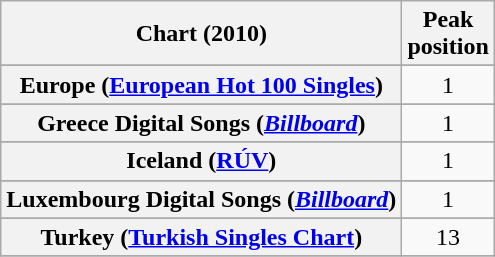<table class="wikitable sortable plainrowheaders" style="text-align:center">
<tr>
<th>Chart (2010)</th>
<th>Peak<br>position</th>
</tr>
<tr>
</tr>
<tr>
</tr>
<tr>
</tr>
<tr>
</tr>
<tr>
</tr>
<tr>
</tr>
<tr>
<th scope="row">Europe (<a href='#'>European Hot 100 Singles</a>)</th>
<td>1</td>
</tr>
<tr>
</tr>
<tr>
</tr>
<tr>
<th scope="row">Greece Digital Songs (<em><a href='#'>Billboard</a></em>)</th>
<td>1</td>
</tr>
<tr>
</tr>
<tr>
<th scope="row">Iceland (<a href='#'>RÚV</a>)</th>
<td>1</td>
</tr>
<tr>
</tr>
<tr>
</tr>
<tr>
<th scope="row">Luxembourg Digital Songs (<em><a href='#'>Billboard</a></em>)</th>
<td>1</td>
</tr>
<tr>
</tr>
<tr>
</tr>
<tr>
</tr>
<tr>
</tr>
<tr>
</tr>
<tr>
</tr>
<tr>
</tr>
<tr>
</tr>
<tr>
<th scope="row">Turkey (<a href='#'>Turkish Singles Chart</a>)</th>
<td>13</td>
</tr>
<tr>
</tr>
</table>
